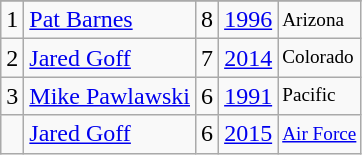<table class="wikitable">
<tr>
</tr>
<tr>
<td>1</td>
<td><a href='#'>Pat Barnes</a></td>
<td>8</td>
<td><a href='#'>1996</a></td>
<td style="font-size:80%;">Arizona</td>
</tr>
<tr>
<td>2</td>
<td><a href='#'>Jared Goff</a></td>
<td>7</td>
<td><a href='#'>2014</a></td>
<td style="font-size:80%;">Colorado</td>
</tr>
<tr>
<td>3</td>
<td><a href='#'>Mike Pawlawski</a></td>
<td>6</td>
<td><a href='#'>1991</a></td>
<td style="font-size:80%;">Pacific</td>
</tr>
<tr>
<td></td>
<td><a href='#'>Jared Goff</a></td>
<td>6</td>
<td><a href='#'>2015</a></td>
<td style="font-size:80%;"><a href='#'>Air Force</a></td>
</tr>
</table>
